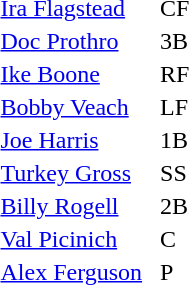<table>
<tr>
<td><a href='#'>Ira Flagstead</a></td>
<td>CF</td>
</tr>
<tr>
<td><a href='#'>Doc Prothro</a></td>
<td>3B</td>
</tr>
<tr>
<td><a href='#'>Ike Boone</a></td>
<td>RF</td>
</tr>
<tr>
<td><a href='#'>Bobby Veach</a></td>
<td>LF</td>
</tr>
<tr>
<td><a href='#'>Joe Harris</a></td>
<td>1B</td>
</tr>
<tr>
<td><a href='#'>Turkey Gross</a></td>
<td>SS</td>
</tr>
<tr>
<td><a href='#'>Billy Rogell</a></td>
<td>2B</td>
</tr>
<tr>
<td><a href='#'>Val Picinich</a></td>
<td>C</td>
</tr>
<tr>
<td><a href='#'>Alex Ferguson</a>  </td>
<td>P</td>
</tr>
</table>
